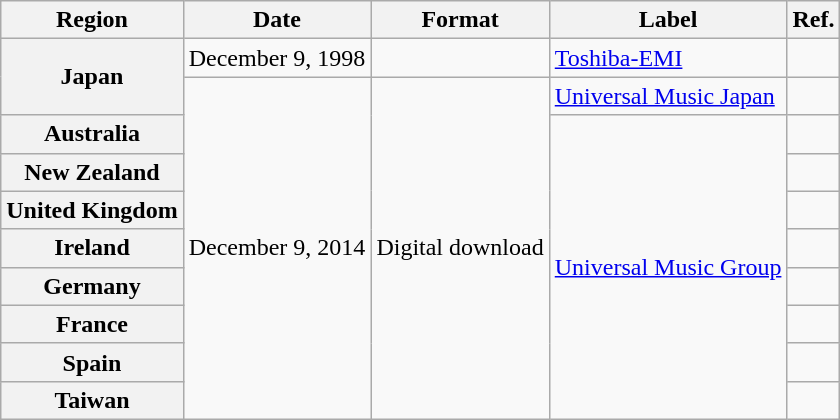<table class="wikitable plainrowheaders">
<tr>
<th scope="col">Region</th>
<th scope="col">Date</th>
<th scope="col">Format</th>
<th scope="col">Label</th>
<th scope="col">Ref.</th>
</tr>
<tr>
<th scope="row" rowspan="2">Japan</th>
<td>December 9, 1998</td>
<td></td>
<td><a href='#'>Toshiba-EMI</a></td>
<td></td>
</tr>
<tr>
<td rowspan="9">December 9, 2014</td>
<td rowspan="9">Digital download</td>
<td><a href='#'>Universal Music Japan</a></td>
<td></td>
</tr>
<tr>
<th scope="row">Australia</th>
<td rowspan="8"><a href='#'>Universal Music Group</a></td>
<td></td>
</tr>
<tr>
<th scope="row">New Zealand</th>
<td></td>
</tr>
<tr>
<th scope="row">United Kingdom</th>
<td></td>
</tr>
<tr>
<th scope="row">Ireland</th>
<td></td>
</tr>
<tr>
<th scope="row">Germany</th>
<td></td>
</tr>
<tr>
<th scope="row">France</th>
<td></td>
</tr>
<tr>
<th scope="row">Spain</th>
<td></td>
</tr>
<tr>
<th scope="row">Taiwan</th>
<td></td>
</tr>
</table>
